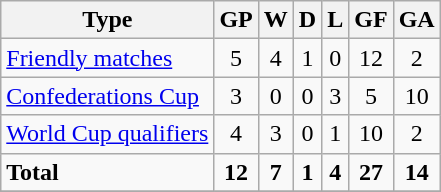<table class="wikitable">
<tr>
<th>Type</th>
<th>GP</th>
<th>W</th>
<th>D</th>
<th>L</th>
<th>GF</th>
<th>GA</th>
</tr>
<tr>
<td align=left><a href='#'>Friendly matches</a></td>
<td align=center>5</td>
<td align=center>4</td>
<td align=center>1</td>
<td align=center>0</td>
<td align=center>12</td>
<td align=center>2</td>
</tr>
<tr>
<td><a href='#'>Confederations Cup</a></td>
<td align=center>3</td>
<td align=center>0</td>
<td align=center>0</td>
<td align=center>3</td>
<td align=center>5</td>
<td align=center>10</td>
</tr>
<tr>
<td><a href='#'>World Cup qualifiers</a></td>
<td align=center>4</td>
<td align=center>3</td>
<td align=center>0</td>
<td align=center>1</td>
<td align=center>10</td>
<td align=center>2</td>
</tr>
<tr>
<td><strong>Total</strong></td>
<td align=center><strong>12</strong></td>
<td align=center><strong>7</strong></td>
<td align=center><strong>1</strong></td>
<td align=center><strong>4</strong></td>
<td align=center><strong>27</strong></td>
<td align=center><strong>14</strong></td>
</tr>
<tr>
</tr>
</table>
